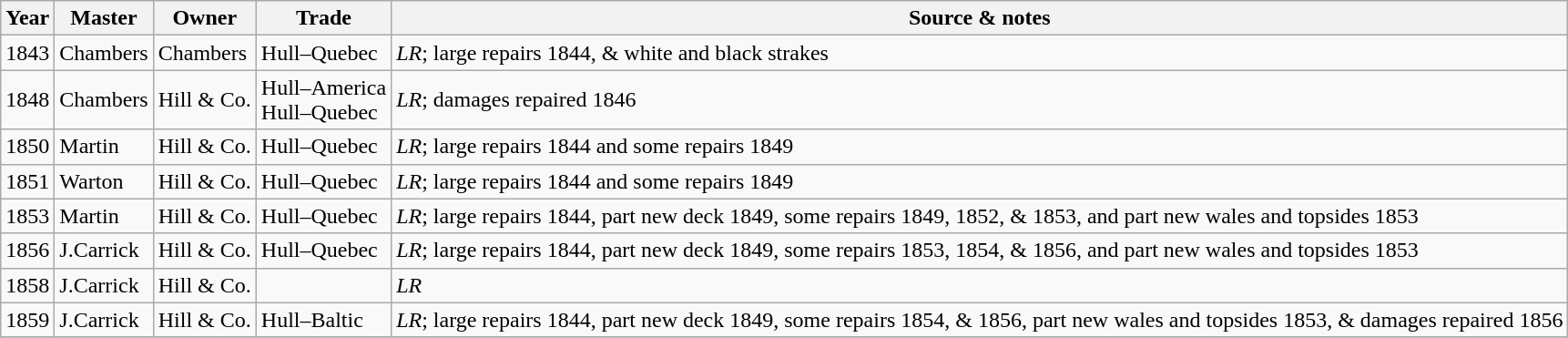<table class=" wikitable">
<tr>
<th>Year</th>
<th>Master</th>
<th>Owner</th>
<th>Trade</th>
<th>Source & notes</th>
</tr>
<tr>
<td>1843</td>
<td>Chambers</td>
<td>Chambers</td>
<td>Hull–Quebec</td>
<td><em>LR</em>; large repairs 1844, & white and black strakes</td>
</tr>
<tr>
<td>1848</td>
<td>Chambers</td>
<td>Hill & Co.</td>
<td>Hull–America<br>Hull–Quebec</td>
<td><em>LR</em>; damages repaired 1846</td>
</tr>
<tr>
<td>1850</td>
<td>Martin</td>
<td>Hill & Co.</td>
<td>Hull–Quebec</td>
<td><em>LR</em>; large repairs 1844 and some repairs 1849</td>
</tr>
<tr>
<td>1851</td>
<td>Warton</td>
<td>Hill & Co.</td>
<td>Hull–Quebec</td>
<td><em>LR</em>; large repairs 1844 and some repairs 1849</td>
</tr>
<tr>
<td>1853</td>
<td>Martin</td>
<td>Hill & Co.</td>
<td>Hull–Quebec</td>
<td><em>LR</em>; large repairs 1844, part new deck 1849, some repairs 1849, 1852, & 1853, and part new wales and topsides 1853</td>
</tr>
<tr>
<td>1856</td>
<td>J.Carrick</td>
<td>Hill & Co.</td>
<td>Hull–Quebec</td>
<td><em>LR</em>; large repairs 1844, part new deck 1849, some repairs 1853, 1854, & 1856, and part new wales and topsides 1853</td>
</tr>
<tr>
<td>1858</td>
<td>J.Carrick</td>
<td>Hill & Co.</td>
<td></td>
<td><em>LR</em></td>
</tr>
<tr>
<td>1859</td>
<td>J.Carrick</td>
<td>Hill & Co.</td>
<td>Hull–Baltic</td>
<td><em>LR</em>; large repairs 1844, part new deck 1849, some repairs 1854, & 1856, part new wales and topsides 1853, & damages repaired 1856</td>
</tr>
<tr>
</tr>
</table>
